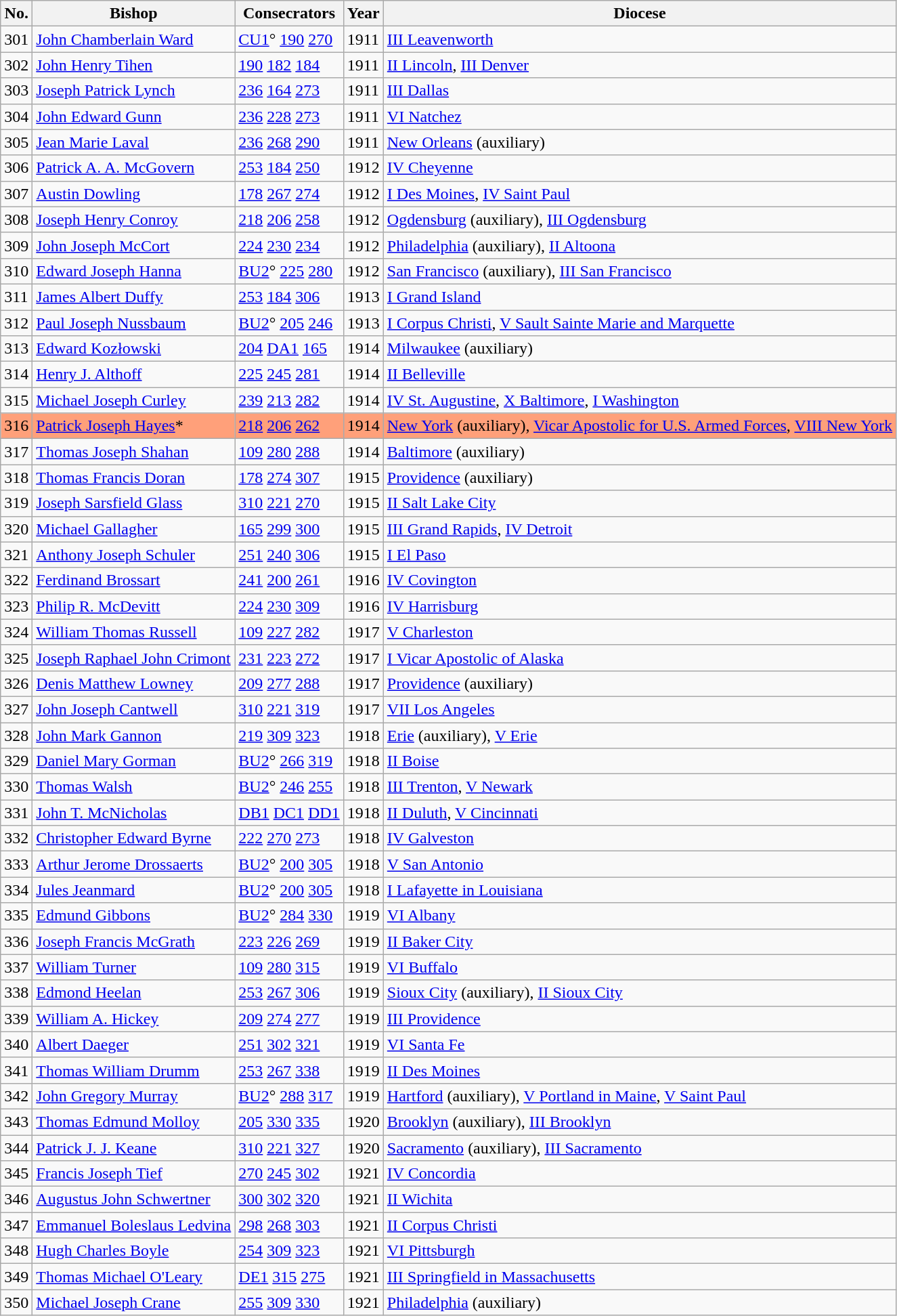<table class="wikitable">
<tr>
<th>No.</th>
<th>Bishop</th>
<th>Consecrators</th>
<th>Year</th>
<th>Diocese</th>
</tr>
<tr>
<td>301</td>
<td><a href='#'>John Chamberlain Ward</a></td>
<td><a href='#'>CU1</a>° <a href='#'>190</a> <a href='#'>270</a></td>
<td>1911</td>
<td><a href='#'>III Leavenworth</a></td>
</tr>
<tr>
<td>302</td>
<td><a href='#'>John Henry Tihen</a></td>
<td><a href='#'>190</a> <a href='#'>182</a> <a href='#'>184</a></td>
<td>1911</td>
<td><a href='#'>II Lincoln</a>, <a href='#'>III Denver</a></td>
</tr>
<tr>
<td>303</td>
<td><a href='#'>Joseph Patrick Lynch</a></td>
<td><a href='#'>236</a> <a href='#'>164</a> <a href='#'>273</a></td>
<td>1911</td>
<td><a href='#'>III Dallas</a></td>
</tr>
<tr>
<td>304</td>
<td><a href='#'>John Edward Gunn</a></td>
<td><a href='#'>236</a> <a href='#'>228</a> <a href='#'>273</a></td>
<td>1911</td>
<td><a href='#'>VI Natchez</a></td>
</tr>
<tr>
<td>305</td>
<td><a href='#'>Jean Marie Laval</a></td>
<td><a href='#'>236</a> <a href='#'>268</a> <a href='#'>290</a></td>
<td>1911</td>
<td><a href='#'>New Orleans</a> (auxiliary)</td>
</tr>
<tr>
<td>306</td>
<td><a href='#'>Patrick A. A. McGovern</a></td>
<td><a href='#'>253</a> <a href='#'>184</a> <a href='#'>250</a></td>
<td>1912</td>
<td><a href='#'>IV Cheyenne</a></td>
</tr>
<tr>
<td>307</td>
<td><a href='#'>Austin Dowling</a></td>
<td><a href='#'>178</a> <a href='#'>267</a> <a href='#'>274</a></td>
<td>1912</td>
<td><a href='#'>I Des Moines</a>, <a href='#'>IV Saint Paul</a></td>
</tr>
<tr>
<td>308</td>
<td><a href='#'>Joseph Henry Conroy</a></td>
<td><a href='#'>218</a> <a href='#'>206</a> <a href='#'>258</a></td>
<td>1912</td>
<td><a href='#'>Ogdensburg</a> (auxiliary), <a href='#'>III Ogdensburg</a></td>
</tr>
<tr>
<td>309</td>
<td><a href='#'>John Joseph McCort</a></td>
<td><a href='#'>224</a> <a href='#'>230</a> <a href='#'>234</a></td>
<td>1912</td>
<td><a href='#'>Philadelphia</a> (auxiliary), <a href='#'>II Altoona</a></td>
</tr>
<tr>
<td>310</td>
<td><a href='#'>Edward Joseph Hanna</a></td>
<td><a href='#'>BU2</a>° <a href='#'>225</a> <a href='#'>280</a></td>
<td>1912</td>
<td><a href='#'>San Francisco</a> (auxiliary), <a href='#'>III San Francisco</a></td>
</tr>
<tr>
<td>311</td>
<td><a href='#'>James Albert Duffy</a></td>
<td><a href='#'>253</a> <a href='#'>184</a> <a href='#'>306</a></td>
<td>1913</td>
<td><a href='#'>I Grand Island</a></td>
</tr>
<tr>
<td>312</td>
<td><a href='#'>Paul Joseph Nussbaum</a></td>
<td><a href='#'>BU2</a>° <a href='#'>205</a> <a href='#'>246</a></td>
<td>1913</td>
<td><a href='#'>I Corpus Christi</a>, <a href='#'>V Sault Sainte Marie and Marquette</a></td>
</tr>
<tr>
<td>313</td>
<td><a href='#'>Edward Kozłowski</a></td>
<td><a href='#'>204</a> <a href='#'>DA1</a> <a href='#'>165</a></td>
<td>1914</td>
<td><a href='#'>Milwaukee</a> (auxiliary)</td>
</tr>
<tr>
<td>314</td>
<td><a href='#'>Henry J. Althoff</a></td>
<td><a href='#'>225</a> <a href='#'>245</a> <a href='#'>281</a></td>
<td>1914</td>
<td><a href='#'>II Belleville</a></td>
</tr>
<tr>
<td>315</td>
<td><a href='#'>Michael Joseph Curley</a></td>
<td><a href='#'>239</a> <a href='#'>213</a> <a href='#'>282</a></td>
<td>1914</td>
<td><a href='#'>IV St. Augustine</a>, <a href='#'>X Baltimore</a>, <a href='#'>I Washington</a></td>
</tr>
<tr bgcolor="#FFA07A">
<td>316</td>
<td><a href='#'>Patrick Joseph Hayes</a>*</td>
<td><a href='#'>218</a> <a href='#'>206</a> <a href='#'>262</a></td>
<td>1914</td>
<td><a href='#'>New York</a> (auxiliary), <a href='#'>Vicar Apostolic for U.S. Armed Forces</a>, <a href='#'>VIII New York</a></td>
</tr>
<tr>
<td>317</td>
<td><a href='#'>Thomas Joseph Shahan</a></td>
<td><a href='#'>109</a> <a href='#'>280</a> <a href='#'>288</a></td>
<td>1914</td>
<td><a href='#'>Baltimore</a> (auxiliary)</td>
</tr>
<tr>
<td>318</td>
<td><a href='#'>Thomas Francis Doran</a></td>
<td><a href='#'>178</a> <a href='#'>274</a> <a href='#'>307</a></td>
<td>1915</td>
<td><a href='#'>Providence</a> (auxiliary)</td>
</tr>
<tr>
<td>319</td>
<td><a href='#'>Joseph Sarsfield Glass</a></td>
<td><a href='#'>310</a> <a href='#'>221</a> <a href='#'>270</a></td>
<td>1915</td>
<td><a href='#'>II Salt Lake City</a></td>
</tr>
<tr>
<td>320</td>
<td><a href='#'>Michael Gallagher</a></td>
<td><a href='#'>165</a> <a href='#'>299</a> <a href='#'>300</a></td>
<td>1915</td>
<td><a href='#'>III Grand Rapids</a>, <a href='#'>IV Detroit</a></td>
</tr>
<tr>
<td>321</td>
<td><a href='#'>Anthony Joseph Schuler</a></td>
<td><a href='#'>251</a> <a href='#'>240</a> <a href='#'>306</a></td>
<td>1915</td>
<td><a href='#'>I El Paso</a></td>
</tr>
<tr>
<td>322</td>
<td><a href='#'>Ferdinand Brossart</a></td>
<td><a href='#'>241</a> <a href='#'>200</a> <a href='#'>261</a></td>
<td>1916</td>
<td><a href='#'>IV Covington</a></td>
</tr>
<tr>
<td>323</td>
<td><a href='#'>Philip R. McDevitt</a></td>
<td><a href='#'>224</a> <a href='#'>230</a> <a href='#'>309</a></td>
<td>1916</td>
<td><a href='#'>IV Harrisburg</a></td>
</tr>
<tr>
<td>324</td>
<td><a href='#'>William Thomas Russell</a></td>
<td><a href='#'>109</a> <a href='#'>227</a> <a href='#'>282</a></td>
<td>1917</td>
<td><a href='#'>V Charleston</a></td>
</tr>
<tr>
<td>325</td>
<td><a href='#'>Joseph Raphael John Crimont</a></td>
<td><a href='#'>231</a> <a href='#'>223</a> <a href='#'>272</a></td>
<td>1917</td>
<td><a href='#'>I Vicar Apostolic of Alaska</a></td>
</tr>
<tr>
<td>326</td>
<td><a href='#'>Denis Matthew Lowney</a></td>
<td><a href='#'>209</a> <a href='#'>277</a> <a href='#'>288</a></td>
<td>1917</td>
<td><a href='#'>Providence</a> (auxiliary)</td>
</tr>
<tr>
<td>327</td>
<td><a href='#'>John Joseph Cantwell</a></td>
<td><a href='#'>310</a> <a href='#'>221</a> <a href='#'>319</a></td>
<td>1917</td>
<td><a href='#'>VII Los Angeles</a></td>
</tr>
<tr>
<td>328</td>
<td><a href='#'>John Mark Gannon</a></td>
<td><a href='#'>219</a> <a href='#'>309</a> <a href='#'>323</a></td>
<td>1918</td>
<td><a href='#'>Erie</a> (auxiliary), <a href='#'>V Erie</a></td>
</tr>
<tr>
<td>329</td>
<td><a href='#'>Daniel Mary Gorman</a></td>
<td><a href='#'>BU2</a>° <a href='#'>266</a> <a href='#'>319</a></td>
<td>1918</td>
<td><a href='#'>II Boise</a></td>
</tr>
<tr>
<td>330</td>
<td><a href='#'>Thomas Walsh</a></td>
<td><a href='#'>BU2</a>° <a href='#'>246</a> <a href='#'>255</a></td>
<td>1918</td>
<td><a href='#'>III Trenton</a>, <a href='#'>V Newark</a></td>
</tr>
<tr>
<td>331</td>
<td><a href='#'>John T. McNicholas</a></td>
<td><a href='#'>DB1</a> <a href='#'>DC1</a> <a href='#'>DD1</a></td>
<td>1918</td>
<td><a href='#'>II Duluth</a>, <a href='#'>V Cincinnati</a></td>
</tr>
<tr>
<td>332</td>
<td><a href='#'>Christopher Edward Byrne</a></td>
<td><a href='#'>222</a> <a href='#'>270</a> <a href='#'>273</a></td>
<td>1918</td>
<td><a href='#'>IV Galveston</a></td>
</tr>
<tr>
<td>333</td>
<td><a href='#'>Arthur Jerome Drossaerts</a></td>
<td><a href='#'>BU2</a>° <a href='#'>200</a> <a href='#'>305</a></td>
<td>1918</td>
<td><a href='#'>V San Antonio</a></td>
</tr>
<tr>
<td>334</td>
<td><a href='#'>Jules Jeanmard</a></td>
<td><a href='#'>BU2</a>° <a href='#'>200</a> <a href='#'>305</a></td>
<td>1918</td>
<td><a href='#'>I Lafayette in Louisiana</a></td>
</tr>
<tr>
<td>335</td>
<td><a href='#'>Edmund Gibbons</a></td>
<td><a href='#'>BU2</a>° <a href='#'>284</a> <a href='#'>330</a></td>
<td>1919</td>
<td><a href='#'>VI Albany</a></td>
</tr>
<tr>
<td>336</td>
<td><a href='#'>Joseph Francis McGrath</a></td>
<td><a href='#'>223</a> <a href='#'>226</a> <a href='#'>269</a></td>
<td>1919</td>
<td><a href='#'>II Baker City</a></td>
</tr>
<tr>
<td>337</td>
<td><a href='#'>William Turner</a></td>
<td><a href='#'>109</a> <a href='#'>280</a> <a href='#'>315</a></td>
<td>1919</td>
<td><a href='#'>VI Buffalo</a></td>
</tr>
<tr>
<td>338</td>
<td><a href='#'>Edmond Heelan</a></td>
<td><a href='#'>253</a> <a href='#'>267</a> <a href='#'>306</a></td>
<td>1919</td>
<td><a href='#'>Sioux City</a> (auxiliary), <a href='#'>II Sioux City</a></td>
</tr>
<tr>
<td>339</td>
<td><a href='#'>William A. Hickey</a></td>
<td><a href='#'>209</a> <a href='#'>274</a> <a href='#'>277</a></td>
<td>1919</td>
<td><a href='#'>III Providence</a></td>
</tr>
<tr>
<td>340</td>
<td><a href='#'>Albert Daeger</a></td>
<td><a href='#'>251</a> <a href='#'>302</a> <a href='#'>321</a></td>
<td>1919</td>
<td><a href='#'>VI Santa Fe</a></td>
</tr>
<tr>
<td>341</td>
<td><a href='#'>Thomas William Drumm</a></td>
<td><a href='#'>253</a> <a href='#'>267</a> <a href='#'>338</a></td>
<td>1919</td>
<td><a href='#'>II Des Moines</a></td>
</tr>
<tr>
<td>342</td>
<td><a href='#'>John Gregory Murray</a></td>
<td><a href='#'>BU2</a>° <a href='#'>288</a> <a href='#'>317</a></td>
<td>1919</td>
<td><a href='#'>Hartford</a> (auxiliary), <a href='#'>V Portland in Maine</a>, <a href='#'>V Saint Paul</a></td>
</tr>
<tr>
<td>343</td>
<td><a href='#'>Thomas Edmund Molloy</a></td>
<td><a href='#'>205</a> <a href='#'>330</a> <a href='#'>335</a></td>
<td>1920</td>
<td><a href='#'>Brooklyn</a> (auxiliary), <a href='#'>III Brooklyn</a></td>
</tr>
<tr>
<td>344</td>
<td><a href='#'>Patrick J. J. Keane</a></td>
<td><a href='#'>310</a> <a href='#'>221</a> <a href='#'>327</a></td>
<td>1920</td>
<td><a href='#'>Sacramento</a> (auxiliary), <a href='#'>III Sacramento</a></td>
</tr>
<tr>
<td>345</td>
<td><a href='#'>Francis Joseph Tief</a></td>
<td><a href='#'>270</a> <a href='#'>245</a> <a href='#'>302</a></td>
<td>1921</td>
<td><a href='#'>IV Concordia</a></td>
</tr>
<tr>
<td>346</td>
<td><a href='#'>Augustus John Schwertner</a></td>
<td><a href='#'>300</a> <a href='#'>302</a> <a href='#'>320</a></td>
<td>1921</td>
<td><a href='#'>II Wichita</a></td>
</tr>
<tr>
<td>347</td>
<td><a href='#'>Emmanuel Boleslaus Ledvina</a></td>
<td><a href='#'>298</a> <a href='#'>268</a> <a href='#'>303</a></td>
<td>1921</td>
<td><a href='#'>II Corpus Christi</a></td>
</tr>
<tr>
<td>348</td>
<td><a href='#'>Hugh Charles Boyle</a></td>
<td><a href='#'>254</a> <a href='#'>309</a> <a href='#'>323</a></td>
<td>1921</td>
<td><a href='#'>VI Pittsburgh</a></td>
</tr>
<tr>
<td>349</td>
<td><a href='#'>Thomas Michael O'Leary</a></td>
<td><a href='#'>DE1</a> <a href='#'>315</a> <a href='#'>275</a></td>
<td>1921</td>
<td><a href='#'>III Springfield in Massachusetts</a></td>
</tr>
<tr>
<td>350</td>
<td><a href='#'>Michael Joseph Crane</a></td>
<td><a href='#'>255</a> <a href='#'>309</a> <a href='#'>330</a></td>
<td>1921</td>
<td><a href='#'>Philadelphia</a> (auxiliary)</td>
</tr>
</table>
